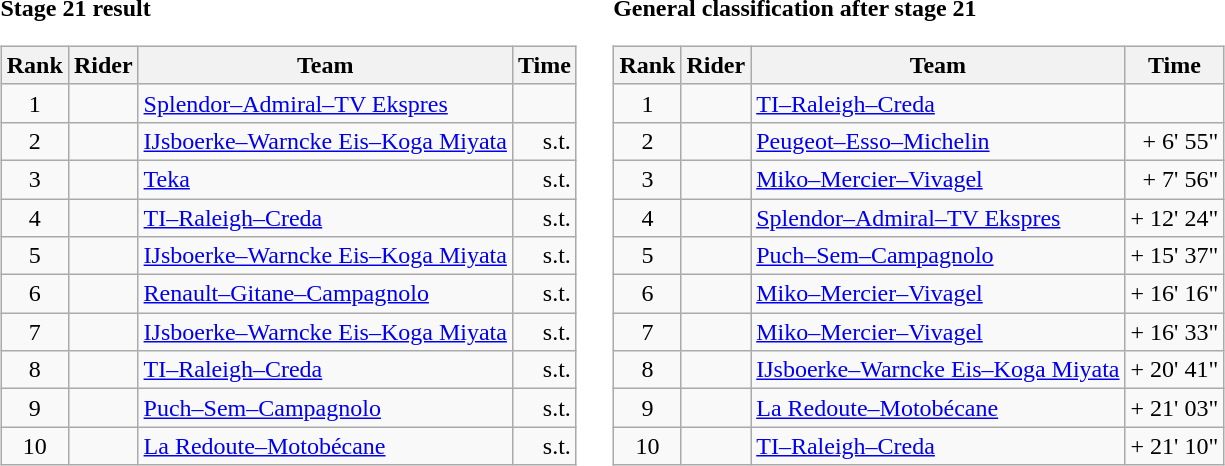<table>
<tr>
<td><strong>Stage 21 result</strong><br><table class="wikitable">
<tr>
<th scope="col">Rank</th>
<th scope="col">Rider</th>
<th scope="col">Team</th>
<th scope="col">Time</th>
</tr>
<tr>
<td style="text-align:center;">1</td>
<td></td>
<td><a href='#'>Splendor–Admiral–TV Ekspres</a></td>
<td style="text-align:right;"></td>
</tr>
<tr>
<td style="text-align:center;">2</td>
<td></td>
<td><a href='#'>IJsboerke–Warncke Eis–Koga Miyata</a></td>
<td style="text-align:right;">s.t.</td>
</tr>
<tr>
<td style="text-align:center;">3</td>
<td></td>
<td><a href='#'>Teka</a></td>
<td style="text-align:right;">s.t.</td>
</tr>
<tr>
<td style="text-align:center;">4</td>
<td></td>
<td><a href='#'>TI–Raleigh–Creda</a></td>
<td style="text-align:right;">s.t.</td>
</tr>
<tr>
<td style="text-align:center;">5</td>
<td></td>
<td><a href='#'>IJsboerke–Warncke Eis–Koga Miyata</a></td>
<td style="text-align:right;">s.t.</td>
</tr>
<tr>
<td style="text-align:center;">6</td>
<td></td>
<td><a href='#'>Renault–Gitane–Campagnolo</a></td>
<td style="text-align:right;">s.t.</td>
</tr>
<tr>
<td style="text-align:center;">7</td>
<td></td>
<td><a href='#'>IJsboerke–Warncke Eis–Koga Miyata</a></td>
<td style="text-align:right;">s.t.</td>
</tr>
<tr>
<td style="text-align:center;">8</td>
<td></td>
<td><a href='#'>TI–Raleigh–Creda</a></td>
<td style="text-align:right;">s.t.</td>
</tr>
<tr>
<td style="text-align:center;">9</td>
<td></td>
<td><a href='#'>Puch–Sem–Campagnolo</a></td>
<td style="text-align:right;">s.t.</td>
</tr>
<tr>
<td style="text-align:center;">10</td>
<td></td>
<td><a href='#'>La Redoute–Motobécane</a></td>
<td style="text-align:right;">s.t.</td>
</tr>
</table>
</td>
<td></td>
<td><strong>General classification after stage 21</strong><br><table class="wikitable">
<tr>
<th scope="col">Rank</th>
<th scope="col">Rider</th>
<th scope="col">Team</th>
<th scope="col">Time</th>
</tr>
<tr>
<td style="text-align:center;">1</td>
<td> </td>
<td><a href='#'>TI–Raleigh–Creda</a></td>
<td style="text-align:right;"></td>
</tr>
<tr>
<td style="text-align:center;">2</td>
<td></td>
<td><a href='#'>Peugeot–Esso–Michelin</a></td>
<td style="text-align:right;">+ 6' 55"</td>
</tr>
<tr>
<td style="text-align:center;">3</td>
<td></td>
<td><a href='#'>Miko–Mercier–Vivagel</a></td>
<td style="text-align:right;">+ 7' 56"</td>
</tr>
<tr>
<td style="text-align:center;">4</td>
<td></td>
<td><a href='#'>Splendor–Admiral–TV Ekspres</a></td>
<td style="text-align:right;">+ 12' 24"</td>
</tr>
<tr>
<td style="text-align:center;">5</td>
<td></td>
<td><a href='#'>Puch–Sem–Campagnolo</a></td>
<td style="text-align:right;">+ 15' 37"</td>
</tr>
<tr>
<td style="text-align:center;">6</td>
<td></td>
<td><a href='#'>Miko–Mercier–Vivagel</a></td>
<td style="text-align:right;">+ 16' 16"</td>
</tr>
<tr>
<td style="text-align:center;">7</td>
<td></td>
<td><a href='#'>Miko–Mercier–Vivagel</a></td>
<td style="text-align:right;">+ 16' 33"</td>
</tr>
<tr>
<td style="text-align:center;">8</td>
<td></td>
<td><a href='#'>IJsboerke–Warncke Eis–Koga Miyata</a></td>
<td style="text-align:right;">+ 20' 41"</td>
</tr>
<tr>
<td style="text-align:center;">9</td>
<td></td>
<td><a href='#'>La Redoute–Motobécane</a></td>
<td style="text-align:right;">+ 21' 03"</td>
</tr>
<tr>
<td style="text-align:center;">10</td>
<td></td>
<td><a href='#'>TI–Raleigh–Creda</a></td>
<td style="text-align:right;">+ 21' 10"</td>
</tr>
</table>
</td>
</tr>
</table>
